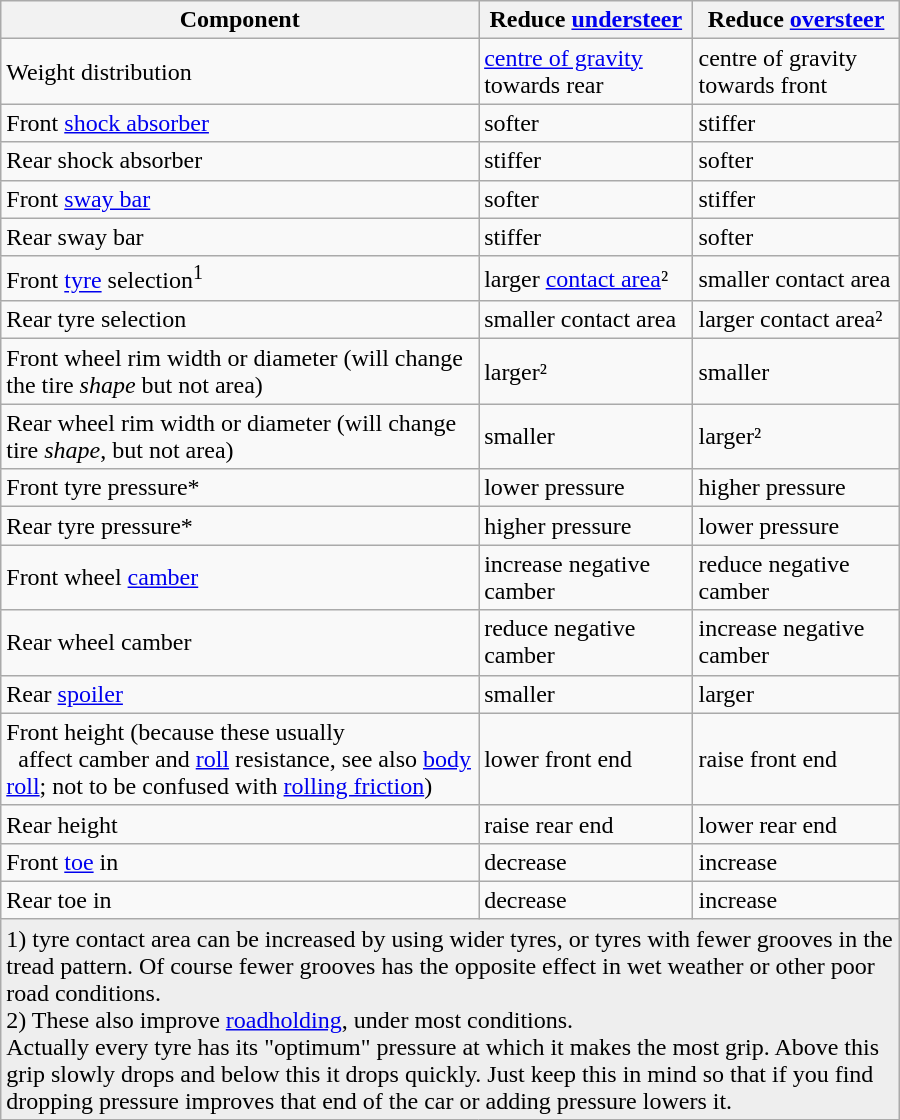<table class="wikitable" border="1" style="width:600px; border-collapse:collapse" cellspacing="0" cellpadding="5">
<tr>
<th>Component</th>
<th>Reduce <a href='#'>understeer</a></th>
<th>Reduce <a href='#'>oversteer</a></th>
</tr>
<tr>
<td>Weight distribution</td>
<td><a href='#'>centre of gravity</a> towards rear</td>
<td>centre of gravity towards front</td>
</tr>
<tr>
<td>Front <a href='#'>shock absorber</a></td>
<td>softer</td>
<td>stiffer</td>
</tr>
<tr>
<td>Rear shock absorber</td>
<td>stiffer</td>
<td>softer</td>
</tr>
<tr>
<td>Front <a href='#'>sway bar</a></td>
<td>softer</td>
<td>stiffer</td>
</tr>
<tr>
<td>Rear sway bar</td>
<td>stiffer</td>
<td>softer</td>
</tr>
<tr>
<td>Front <a href='#'>tyre</a> selection<sup>1</sup></td>
<td>larger <a href='#'>contact area</a>²</td>
<td>smaller contact area</td>
</tr>
<tr>
<td>Rear tyre selection</td>
<td>smaller contact area</td>
<td>larger contact area²</td>
</tr>
<tr>
<td>Front wheel rim width or diameter (will change the tire <em>shape</em> but not area)</td>
<td>larger²</td>
<td>smaller</td>
</tr>
<tr>
<td>Rear wheel rim width or diameter (will change tire <em>shape</em>, but not area)</td>
<td>smaller</td>
<td>larger²</td>
</tr>
<tr>
<td>Front tyre pressure*</td>
<td>lower pressure</td>
<td>higher pressure</td>
</tr>
<tr>
<td>Rear tyre pressure*</td>
<td>higher pressure</td>
<td>lower pressure</td>
</tr>
<tr>
<td>Front wheel <a href='#'>camber</a></td>
<td>increase negative camber</td>
<td>reduce negative camber</td>
</tr>
<tr>
<td>Rear wheel camber</td>
<td>reduce negative camber</td>
<td>increase negative camber</td>
</tr>
<tr>
<td>Rear <a href='#'>spoiler</a></td>
<td>smaller</td>
<td>larger</td>
</tr>
<tr>
<td>Front height (because these usually <br>   affect camber and <a href='#'>roll</a> resistance, see also <a href='#'>body roll</a>; not to be confused with <a href='#'>rolling friction</a>)</td>
<td>lower front end</td>
<td>raise front end</td>
</tr>
<tr>
<td>Rear height</td>
<td>raise rear end</td>
<td>lower rear end</td>
</tr>
<tr>
<td>Front <a href='#'>toe</a> in</td>
<td>decrease</td>
<td>increase</td>
</tr>
<tr>
<td>Rear toe in</td>
<td>decrease</td>
<td>increase</td>
</tr>
<tr>
<td colspan=3 style="background:#eeeeee;">1) tyre contact area can be increased by using wider tyres, or tyres with fewer grooves in the tread pattern.  Of course fewer grooves has the opposite effect in wet weather or other poor road conditions.<br>2) These also improve <a href='#'>roadholding</a>, under most conditions.<br> Actually every tyre has its "optimum" pressure at which it makes the most grip. Above this grip slowly drops and below this it drops quickly. Just keep this in mind so that if you find dropping pressure improves that end of the car or adding pressure lowers it.</td>
</tr>
</table>
